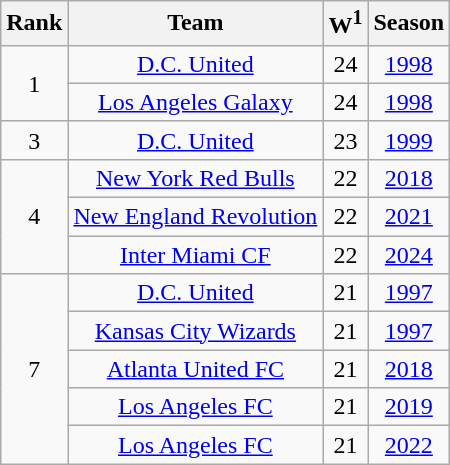<table class="wikitable sortable" style="text-align:center">
<tr>
<th>Rank</th>
<th>Team</th>
<th>W<sup>1</sup></th>
<th>Season</th>
</tr>
<tr>
<td rowspan="2">1</td>
<td><a href='#'>D.C. United</a></td>
<td>24</td>
<td><a href='#'>1998</a></td>
</tr>
<tr>
<td><a href='#'>Los Angeles Galaxy</a></td>
<td>24</td>
<td><a href='#'>1998</a></td>
</tr>
<tr>
<td>3</td>
<td><a href='#'>D.C. United</a></td>
<td>23</td>
<td><a href='#'>1999</a></td>
</tr>
<tr>
<td rowspan="3">4</td>
<td><a href='#'>New York Red Bulls</a></td>
<td>22</td>
<td><a href='#'>2018</a></td>
</tr>
<tr>
<td><a href='#'>New England Revolution</a></td>
<td>22</td>
<td><a href='#'>2021</a></td>
</tr>
<tr>
<td><a href='#'>Inter Miami CF</a></td>
<td>22</td>
<td><a href='#'>2024</a></td>
</tr>
<tr>
<td rowspan="5">7</td>
<td><a href='#'>D.C. United</a></td>
<td>21</td>
<td><a href='#'>1997</a></td>
</tr>
<tr>
<td><a href='#'>Kansas City Wizards</a></td>
<td>21</td>
<td><a href='#'>1997</a></td>
</tr>
<tr>
<td><a href='#'>Atlanta United FC</a></td>
<td>21</td>
<td><a href='#'>2018</a></td>
</tr>
<tr>
<td><a href='#'>Los Angeles FC</a></td>
<td>21</td>
<td><a href='#'>2019</a></td>
</tr>
<tr>
<td><a href='#'>Los Angeles FC</a></td>
<td>21</td>
<td><a href='#'>2022</a></td>
</tr>
</table>
